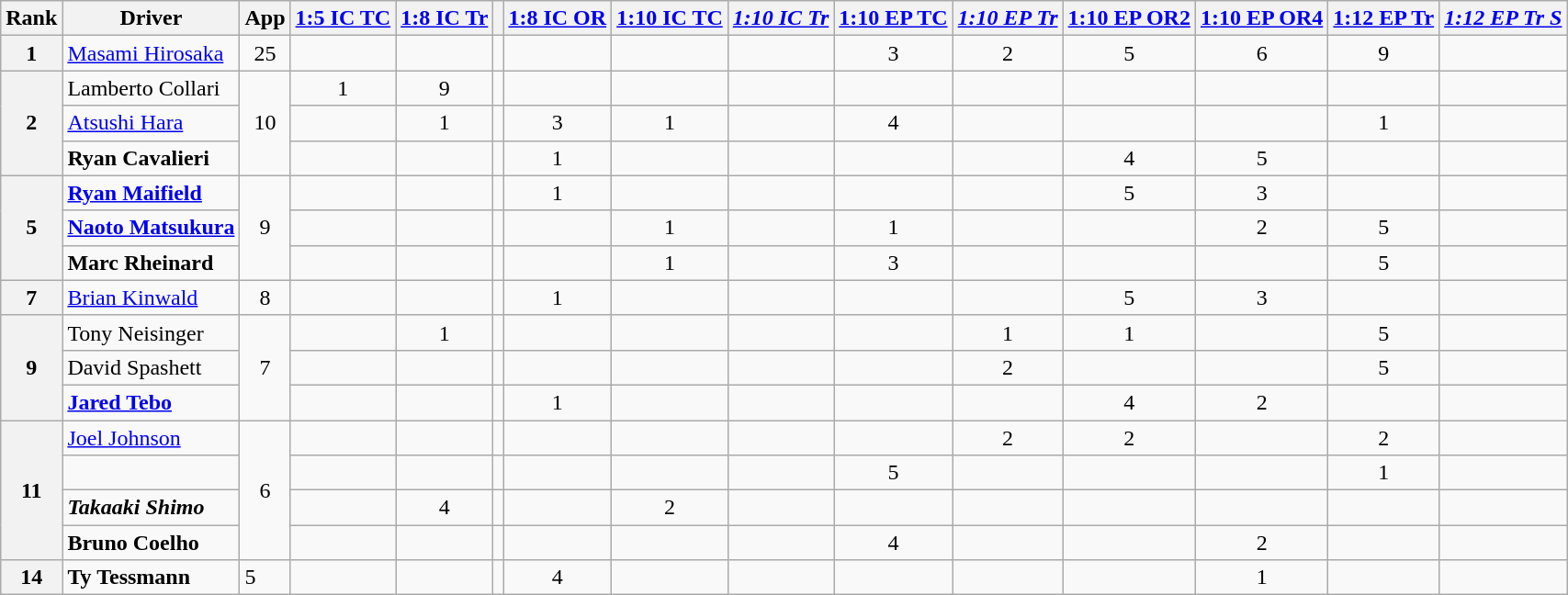<table class="wikitable">
<tr>
<th>Rank</th>
<th>Driver</th>
<th>App</th>
<th><a href='#'>1:5 IC TC</a></th>
<th><a href='#'>1:8 IC Tr</a></th>
<th></th>
<th><a href='#'>1:8 IC OR</a></th>
<th><a href='#'>1:10 IC TC</a></th>
<th><a href='#'><em>1:10 IC Tr</em></a></th>
<th><a href='#'>1:10 EP TC</a></th>
<th><a href='#'><em>1:10 EP Tr</em></a></th>
<th><a href='#'>1:10 EP OR2</a></th>
<th><a href='#'>1:10 EP OR4</a></th>
<th><a href='#'>1:12 EP Tr</a></th>
<th><a href='#'><em>1:12 EP Tr S</em></a></th>
</tr>
<tr>
<th>1</th>
<td> <a href='#'>Masami Hirosaka</a></td>
<td style="text-align:center;">25</td>
<td style="text-align:center;"></td>
<td style="text-align:center;"></td>
<td></td>
<td style="text-align:center;"></td>
<td style="text-align:center;"></td>
<td style="text-align:center;"></td>
<td style="text-align:center;">3</td>
<td style="text-align:center;">2</td>
<td style="text-align:center;">5</td>
<td style="text-align:center;">6</td>
<td style="text-align:center;">9</td>
<td></td>
</tr>
<tr>
<th rowspan="3">2</th>
<td> Lamberto Collari</td>
<td rowspan="3" style="text-align:center;">10</td>
<td style="text-align:center;">1</td>
<td style="text-align:center;">9</td>
<td></td>
<td style="text-align:center;"></td>
<td style="text-align:center;"></td>
<td style="text-align:center;"></td>
<td style="text-align:center;"></td>
<td style="text-align:center;"></td>
<td style="text-align:center;"></td>
<td style="text-align:center;"></td>
<td style="text-align:center;"></td>
<td></td>
</tr>
<tr>
<td> <a href='#'>Atsushi Hara</a></td>
<td style="text-align:center;"></td>
<td style="text-align:center;">1</td>
<td></td>
<td style="text-align:center;">3</td>
<td style="text-align:center;">1</td>
<td style="text-align:center;"></td>
<td style="text-align:center;">4</td>
<td style="text-align:center;"></td>
<td style="text-align:center;"></td>
<td style="text-align:center;"></td>
<td style="text-align:center;">1</td>
<td></td>
</tr>
<tr>
<td> <strong>Ryan Cavalieri</strong></td>
<td style="text-align:center;"></td>
<td style="text-align:center;"></td>
<td></td>
<td style="text-align:center;">1</td>
<td style="text-align:center;"></td>
<td style="text-align:center;"></td>
<td style="text-align:center;"></td>
<td style="text-align:center;"></td>
<td style="text-align:center;">4</td>
<td style="text-align:center;">5</td>
<td style="text-align:center;"></td>
<td></td>
</tr>
<tr>
<th rowspan="3">5</th>
<td> <strong><a href='#'>Ryan Maifield</a></strong></td>
<td rowspan="3" style="text-align:center;">9</td>
<td style="text-align:center;"></td>
<td style="text-align:center;"></td>
<td></td>
<td style="text-align:center;">1</td>
<td style="text-align:center;"></td>
<td style="text-align:center;"></td>
<td style="text-align:center;"></td>
<td style="text-align:center;"></td>
<td style="text-align:center;">5</td>
<td style="text-align:center;">3</td>
<td style="text-align:center;"></td>
<td></td>
</tr>
<tr>
<td> <strong><a href='#'>Naoto Matsukura</a></strong></td>
<td style="text-align:center;"></td>
<td style="text-align:center;"></td>
<td></td>
<td style="text-align:center;"></td>
<td style="text-align:center;">1</td>
<td style="text-align:center;"></td>
<td style="text-align:center;">1</td>
<td style="text-align:center;"></td>
<td style="text-align:center;"></td>
<td style="text-align:center;">2</td>
<td style="text-align:center;">5</td>
<td></td>
</tr>
<tr>
<td> <strong>Marc Rheinard</strong></td>
<td style="text-align:center;"></td>
<td style="text-align:center;"></td>
<td></td>
<td style="text-align:center;"></td>
<td style="text-align:center;">1</td>
<td style="text-align:center;"></td>
<td style="text-align:center;">3</td>
<td style="text-align:center;"></td>
<td style="text-align:center;"></td>
<td style="text-align:center;"></td>
<td style="text-align:center;">5</td>
<td></td>
</tr>
<tr>
<th>7</th>
<td> <a href='#'>Brian Kinwald</a></td>
<td style="text-align:center;">8</td>
<td style="text-align:center;"></td>
<td style="text-align:center;"></td>
<td></td>
<td style="text-align:center;">1</td>
<td style="text-align:center;"></td>
<td style="text-align:center;"></td>
<td style="text-align:center;"></td>
<td style="text-align:center;"></td>
<td style="text-align:center;">5</td>
<td style="text-align:center;">3</td>
<td style="text-align:center;"></td>
<td></td>
</tr>
<tr>
<th rowspan="3">9</th>
<td> Tony Neisinger</td>
<td rowspan="3" style="text-align:center;">7</td>
<td style="text-align:center;"></td>
<td style="text-align:center;">1</td>
<td></td>
<td style="text-align:center;"></td>
<td style="text-align:center;"></td>
<td style="text-align:center;"></td>
<td style="text-align:center;"></td>
<td style="text-align:center;">1</td>
<td style="text-align:center;">1</td>
<td style="text-align:center;"></td>
<td style="text-align:center;">5</td>
<td></td>
</tr>
<tr>
<td> David Spashett</td>
<td style="text-align:center;"></td>
<td style="text-align:center;"></td>
<td></td>
<td style="text-align:center;"></td>
<td style="text-align:center;"></td>
<td style="text-align:center;"></td>
<td style="text-align:center;"></td>
<td style="text-align:center;">2</td>
<td style="text-align:center;"></td>
<td style="text-align:center;"></td>
<td style="text-align:center;">5</td>
<td></td>
</tr>
<tr>
<td> <strong><a href='#'>Jared Tebo</a></strong></td>
<td style="text-align:center;"></td>
<td style="text-align:center;"></td>
<td></td>
<td style="text-align:center;">1</td>
<td style="text-align:center;"></td>
<td style="text-align:center;"></td>
<td style="text-align:center;"></td>
<td style="text-align:center;"></td>
<td style="text-align:center;">4</td>
<td style="text-align:center;">2</td>
<td style="text-align:center;"></td>
<td></td>
</tr>
<tr>
<th rowspan="4">11</th>
<td> <a href='#'>Joel Johnson</a></td>
<td rowspan="4" style="text-align:center;">6</td>
<td style="text-align:center;"></td>
<td style="text-align:center;"></td>
<td></td>
<td style="text-align:center;"></td>
<td style="text-align:center;"></td>
<td style="text-align:center;"></td>
<td style="text-align:center;"></td>
<td style="text-align:center;">2</td>
<td style="text-align:center;">2</td>
<td style="text-align:center;"></td>
<td style="text-align:center;">2</td>
<td></td>
</tr>
<tr>
<td> <strong></strong></td>
<td style="text-align:center;"></td>
<td style="text-align:center;"></td>
<td></td>
<td style="text-align:center;"></td>
<td style="text-align:center;"></td>
<td style="text-align:center;"></td>
<td style="text-align:center;">5</td>
<td style="text-align:center;"></td>
<td style="text-align:center;"></td>
<td style="text-align:center;"></td>
<td style="text-align:center;">1</td>
<td></td>
</tr>
<tr>
<td> <strong><em>Takaaki Shimo</em></strong></td>
<td style="text-align:center;"></td>
<td style="text-align:center;">4</td>
<td></td>
<td style="text-align:center;"></td>
<td style="text-align:center;">2</td>
<td style="text-align:center;"></td>
<td style="text-align:center;"></td>
<td style="text-align:center;"></td>
<td style="text-align:center;"></td>
<td style="text-align:center;"></td>
<td style="text-align:center;"></td>
<td></td>
</tr>
<tr>
<td> <strong>Bruno Coelho</strong></td>
<td style="text-align:center;"></td>
<td style="text-align:center;"></td>
<td></td>
<td style="text-align:center;"></td>
<td style="text-align:center;"></td>
<td style="text-align:center;"></td>
<td style="text-align:center;">4</td>
<td style="text-align:center;"></td>
<td style="text-align:center;"></td>
<td style="text-align:center;">2</td>
<td style="text-align:center;"></td>
<td></td>
</tr>
<tr>
<th>14</th>
<td> <strong>Ty Tessmann</strong></td>
<td>5</td>
<td style="text-align:center;"></td>
<td style="text-align:center;"></td>
<td></td>
<td style="text-align:center;">4</td>
<td style="text-align:center;"></td>
<td style="text-align:center;"></td>
<td style="text-align:center;"></td>
<td style="text-align:center;"></td>
<td style="text-align:center;"></td>
<td style="text-align:center;">1</td>
<td style="text-align:center;"></td>
<td></td>
</tr>
</table>
